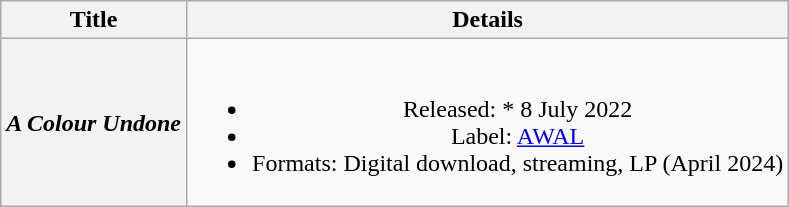<table class="wikitable plainrowheaders" style="text-align:center;">
<tr>
<th>Title</th>
<th>Details</th>
</tr>
<tr>
<th scope="row"><em>A Colour Undone</em></th>
<td><br><ul><li>Released: * 8 July 2022</li><li>Label: <a href='#'>AWAL</a></li><li>Formats: Digital download, streaming, LP (April 2024)</li></ul></td>
</tr>
</table>
